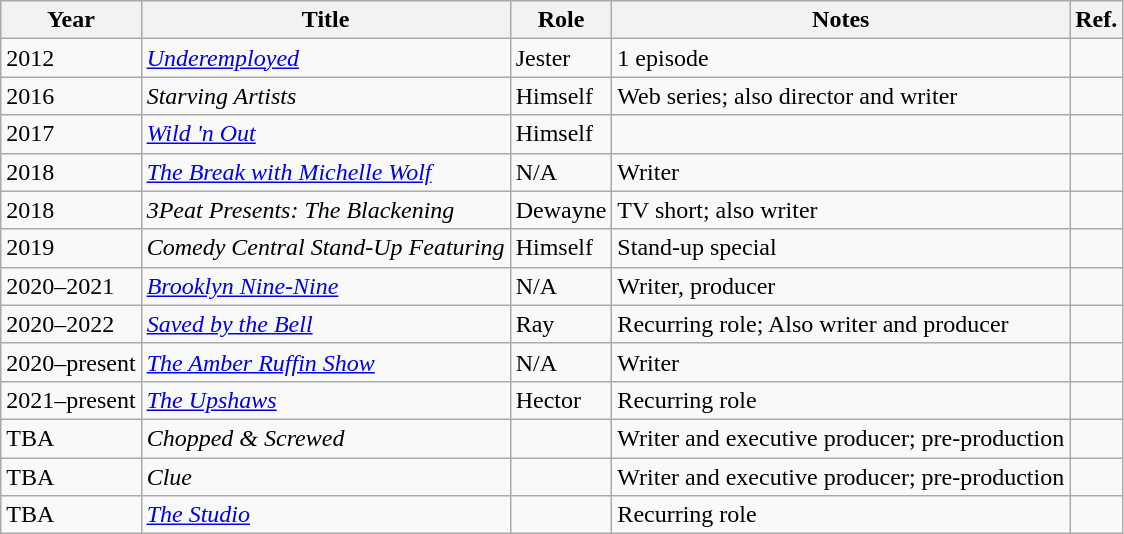<table class="wikitable sortable">
<tr>
<th>Year</th>
<th>Title</th>
<th>Role</th>
<th>Notes</th>
<th>Ref.</th>
</tr>
<tr>
<td>2012</td>
<td><em><a href='#'>Underemployed</a></em></td>
<td>Jester</td>
<td>1 episode</td>
<td></td>
</tr>
<tr>
<td>2016</td>
<td><em>Starving Artists</em></td>
<td>Himself</td>
<td>Web series; also director and writer</td>
<td></td>
</tr>
<tr>
<td>2017</td>
<td><em><a href='#'>Wild 'n Out</a></em></td>
<td>Himself</td>
<td></td>
<td></td>
</tr>
<tr>
<td>2018</td>
<td><em><a href='#'>The Break with Michelle Wolf</a></em></td>
<td>N/A</td>
<td>Writer</td>
<td></td>
</tr>
<tr>
<td>2018</td>
<td><em>3Peat Presents: The Blackening</em></td>
<td>Dewayne</td>
<td>TV short; also writer</td>
<td></td>
</tr>
<tr>
<td>2019</td>
<td><em>Comedy Central Stand-Up Featuring</em></td>
<td>Himself</td>
<td>Stand-up special</td>
<td></td>
</tr>
<tr>
<td>2020–2021</td>
<td><em><a href='#'>Brooklyn Nine-Nine</a></em></td>
<td>N/A</td>
<td>Writer, producer</td>
<td></td>
</tr>
<tr>
<td>2020–2022</td>
<td><em><a href='#'>Saved by the Bell</a></em></td>
<td>Ray</td>
<td>Recurring role; Also writer and producer</td>
<td></td>
</tr>
<tr>
<td>2020–present</td>
<td><em><a href='#'>The Amber Ruffin Show</a></em></td>
<td>N/A</td>
<td>Writer</td>
<td></td>
</tr>
<tr>
<td>2021–present</td>
<td><em><a href='#'>The Upshaws</a></em></td>
<td>Hector</td>
<td>Recurring role</td>
<td></td>
</tr>
<tr>
<td>TBA</td>
<td><em>Chopped & Screwed</em></td>
<td></td>
<td>Writer and executive producer; pre-production</td>
<td></td>
</tr>
<tr>
<td>TBA</td>
<td><em>Clue</em></td>
<td></td>
<td>Writer and executive producer; pre-production</td>
<td></td>
</tr>
<tr>
<td>TBA</td>
<td><em><a href='#'>The Studio</a></em></td>
<td></td>
<td>Recurring role</td>
<td></td>
</tr>
</table>
